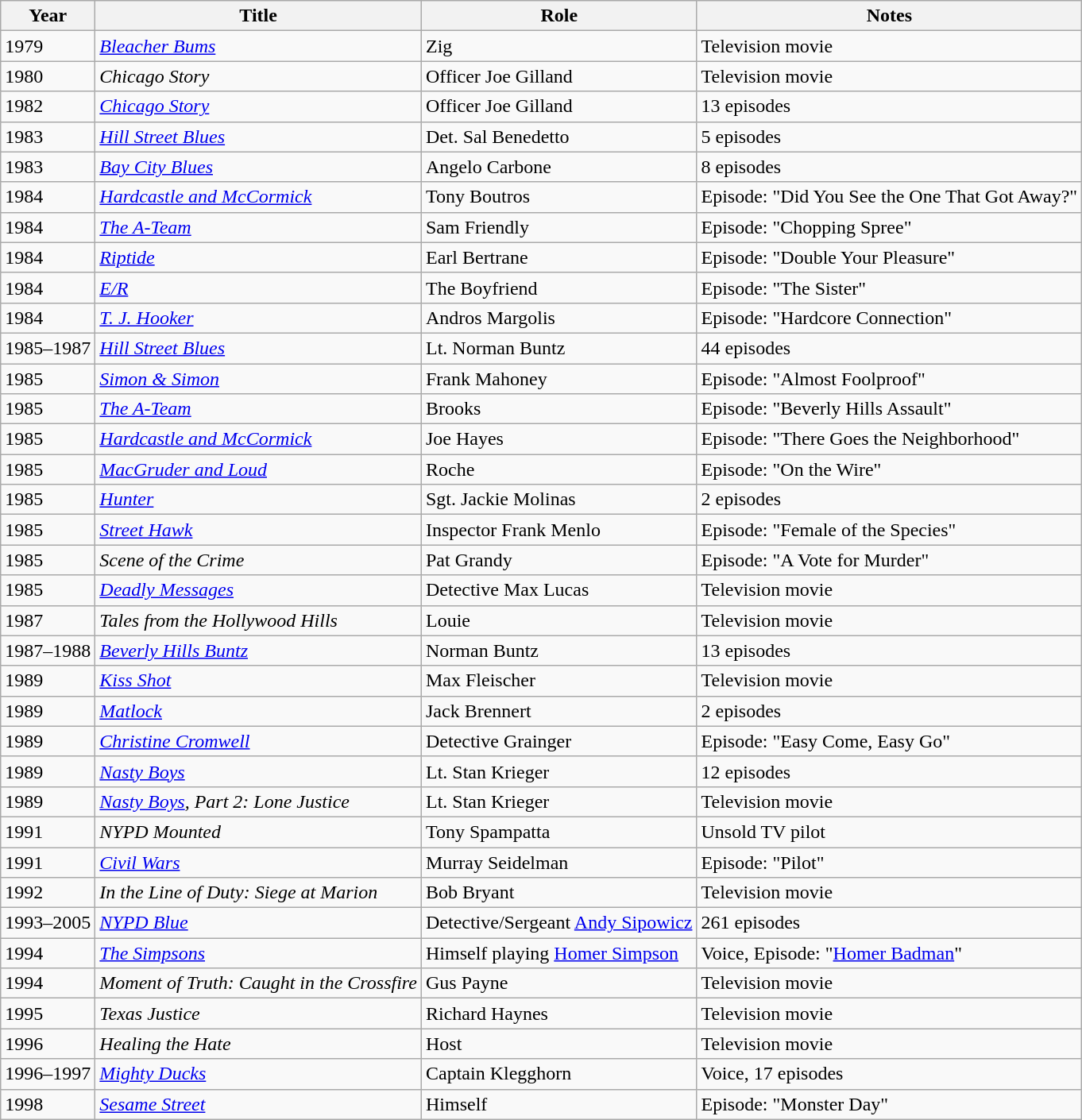<table class="wikitable sortable">
<tr>
<th>Year</th>
<th>Title</th>
<th>Role</th>
<th class="unsortable">Notes</th>
</tr>
<tr>
<td>1979</td>
<td><em><a href='#'>Bleacher Bums</a></em></td>
<td>Zig</td>
<td>Television movie</td>
</tr>
<tr>
<td>1980</td>
<td><em>Chicago Story</em></td>
<td>Officer Joe Gilland</td>
<td>Television movie</td>
</tr>
<tr>
<td>1982</td>
<td><em><a href='#'>Chicago Story</a></em></td>
<td>Officer Joe Gilland</td>
<td>13 episodes</td>
</tr>
<tr>
<td>1983</td>
<td><em><a href='#'>Hill Street Blues</a></em></td>
<td>Det. Sal Benedetto</td>
<td>5 episodes</td>
</tr>
<tr>
<td>1983</td>
<td><em><a href='#'>Bay City Blues</a></em></td>
<td>Angelo Carbone</td>
<td>8 episodes</td>
</tr>
<tr>
<td>1984</td>
<td><em><a href='#'>Hardcastle and McCormick</a></em></td>
<td>Tony Boutros</td>
<td>Episode: "Did You See the One That Got Away?"</td>
</tr>
<tr>
<td>1984</td>
<td><em><a href='#'>The A-Team</a></em></td>
<td>Sam Friendly</td>
<td>Episode: "Chopping Spree"</td>
</tr>
<tr>
<td>1984</td>
<td><em><a href='#'>Riptide</a></em></td>
<td>Earl Bertrane</td>
<td>Episode: "Double Your Pleasure"</td>
</tr>
<tr>
<td>1984</td>
<td><em><a href='#'>E/R</a></em></td>
<td>The Boyfriend</td>
<td>Episode: "The Sister"</td>
</tr>
<tr>
<td>1984</td>
<td><em><a href='#'>T. J. Hooker</a></em></td>
<td>Andros Margolis</td>
<td>Episode: "Hardcore Connection"</td>
</tr>
<tr>
<td>1985–1987</td>
<td><em><a href='#'>Hill Street Blues</a></em></td>
<td>Lt. Norman Buntz</td>
<td>44 episodes</td>
</tr>
<tr>
<td>1985</td>
<td><em><a href='#'>Simon & Simon</a></em></td>
<td>Frank Mahoney</td>
<td>Episode: "Almost Foolproof"</td>
</tr>
<tr>
<td>1985</td>
<td><em><a href='#'>The A-Team</a></em></td>
<td>Brooks</td>
<td>Episode: "Beverly Hills Assault"</td>
</tr>
<tr>
<td>1985</td>
<td><em><a href='#'>Hardcastle and McCormick</a></em></td>
<td>Joe Hayes</td>
<td>Episode: "There Goes the Neighborhood"</td>
</tr>
<tr>
<td>1985</td>
<td><em><a href='#'>MacGruder and Loud</a></em></td>
<td>Roche</td>
<td>Episode: "On the Wire"</td>
</tr>
<tr>
<td>1985</td>
<td><em><a href='#'>Hunter</a></em></td>
<td>Sgt. Jackie Molinas</td>
<td>2 episodes</td>
</tr>
<tr>
<td>1985</td>
<td><em><a href='#'>Street Hawk</a></em></td>
<td>Inspector Frank Menlo</td>
<td>Episode: "Female of the Species"</td>
</tr>
<tr>
<td>1985</td>
<td><em>Scene of the Crime</em></td>
<td>Pat Grandy</td>
<td>Episode: "A Vote for Murder"</td>
</tr>
<tr>
<td>1985</td>
<td><em><a href='#'>Deadly Messages</a></em></td>
<td>Detective Max Lucas</td>
<td>Television movie</td>
</tr>
<tr>
<td>1987</td>
<td><em>Tales from the Hollywood Hills</em></td>
<td>Louie</td>
<td>Television movie</td>
</tr>
<tr>
<td>1987–1988</td>
<td><em><a href='#'>Beverly Hills Buntz</a></em></td>
<td>Norman Buntz</td>
<td>13 episodes</td>
</tr>
<tr>
<td>1989</td>
<td><em><a href='#'>Kiss Shot</a></em></td>
<td>Max Fleischer</td>
<td>Television movie</td>
</tr>
<tr>
<td>1989</td>
<td><em><a href='#'>Matlock</a></em></td>
<td>Jack Brennert</td>
<td>2 episodes</td>
</tr>
<tr>
<td>1989</td>
<td><em><a href='#'>Christine Cromwell</a></em></td>
<td>Detective Grainger</td>
<td>Episode: "Easy Come, Easy Go"</td>
</tr>
<tr>
<td>1989</td>
<td><em><a href='#'>Nasty Boys</a></em></td>
<td>Lt. Stan Krieger</td>
<td>12 episodes</td>
</tr>
<tr>
<td>1989</td>
<td><em><a href='#'>Nasty Boys</a>, Part 2: Lone Justice</em></td>
<td>Lt. Stan Krieger</td>
<td>Television movie</td>
</tr>
<tr>
<td>1991</td>
<td><em>NYPD Mounted</em></td>
<td>Tony Spampatta</td>
<td>Unsold TV pilot</td>
</tr>
<tr>
<td>1991</td>
<td><em><a href='#'>Civil Wars</a></em></td>
<td>Murray Seidelman</td>
<td>Episode: "Pilot"</td>
</tr>
<tr>
<td>1992</td>
<td><em>In the Line of Duty: Siege at Marion</em></td>
<td>Bob Bryant</td>
<td>Television movie</td>
</tr>
<tr>
<td>1993–2005</td>
<td><em><a href='#'>NYPD Blue</a></em></td>
<td>Detective/Sergeant <a href='#'>Andy Sipowicz</a></td>
<td>261 episodes</td>
</tr>
<tr>
<td>1994</td>
<td><em><a href='#'>The Simpsons</a></em></td>
<td>Himself playing <a href='#'>Homer Simpson</a></td>
<td>Voice, Episode: "<a href='#'>Homer Badman</a>"</td>
</tr>
<tr>
<td>1994</td>
<td><em>Moment of Truth: Caught in the Crossfire</em></td>
<td>Gus Payne</td>
<td>Television movie</td>
</tr>
<tr>
<td>1995</td>
<td><em>Texas Justice</em></td>
<td>Richard Haynes</td>
<td>Television movie</td>
</tr>
<tr>
<td>1996</td>
<td><em>Healing the Hate</em></td>
<td>Host</td>
<td>Television movie</td>
</tr>
<tr>
<td>1996–1997</td>
<td><em><a href='#'>Mighty Ducks</a></em></td>
<td>Captain Klegghorn</td>
<td>Voice, 17 episodes</td>
</tr>
<tr>
<td>1998</td>
<td><em><a href='#'>Sesame Street</a></em></td>
<td>Himself</td>
<td>Episode: "Monster Day"</td>
</tr>
</table>
